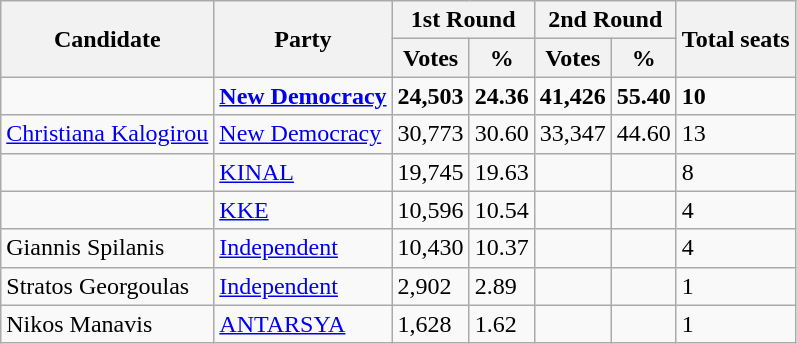<table class=wikitable>
<tr>
<th rowspan=2>Candidate</th>
<th rowspan=2>Party</th>
<th colspan=2>1st Round</th>
<th colspan=2>2nd Round</th>
<th rowspan=2>Total seats</th>
</tr>
<tr>
<th>Votes</th>
<th>%</th>
<th>Votes</th>
<th>%</th>
</tr>
<tr style="font-weight: bold">
<td><strong></strong></td>
<td><strong><a href='#'>New Democracy</a></strong></td>
<td>24,503</td>
<td>24.36</td>
<td><strong>41,426</strong></td>
<td><strong>55.40</strong></td>
<td><strong>10</strong></td>
</tr>
<tr>
<td><a href='#'>Christiana Kalogirou</a></td>
<td><a href='#'>New Democracy</a></td>
<td>30,773</td>
<td>30.60</td>
<td>33,347</td>
<td>44.60</td>
<td>13</td>
</tr>
<tr>
<td></td>
<td><a href='#'>KINAL</a></td>
<td>19,745</td>
<td>19.63</td>
<td></td>
<td></td>
<td>8</td>
</tr>
<tr>
<td></td>
<td><a href='#'>KKE</a></td>
<td>10,596</td>
<td>10.54</td>
<td></td>
<td></td>
<td>4</td>
</tr>
<tr>
<td>Giannis Spilanis</td>
<td><a href='#'>Independent</a></td>
<td>10,430</td>
<td>10.37</td>
<td></td>
<td></td>
<td>4</td>
</tr>
<tr>
<td>Stratos Georgoulas</td>
<td><a href='#'>Independent</a></td>
<td>2,902</td>
<td>2.89</td>
<td></td>
<td></td>
<td>1</td>
</tr>
<tr>
<td>Nikos Manavis</td>
<td><a href='#'>ANTARSYA</a></td>
<td>1,628</td>
<td>1.62</td>
<td></td>
<td></td>
<td>1</td>
</tr>
</table>
